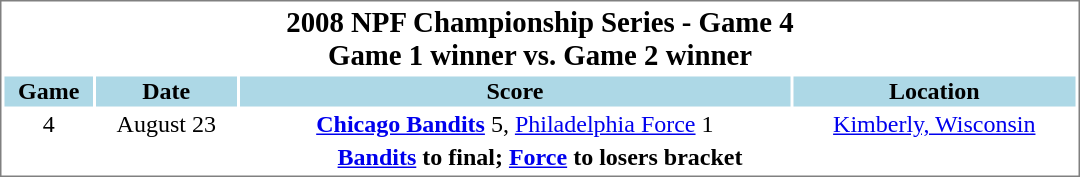<table cellpadding="1"  style="min-width:45em;text-align:center;font-size:100%; border:1px solid gray;">
<tr style="font-size:larger;">
<th colspan=8>2008 NPF Championship Series - Game 4<br>Game 1 winner vs. Game 2 winner</th>
</tr>
<tr style="background:lightblue;">
<th>Game</th>
<th>Date</th>
<th>Score</th>
<th>Location</th>
</tr>
<tr>
<td>4</td>
<td>August 23</td>
<td><strong><a href='#'>Chicago Bandits</a></strong> 5, <a href='#'>Philadelphia Force</a> 1</td>
<td><a href='#'>Kimberly, Wisconsin</a></td>
</tr>
<tr>
<th colspan=8><a href='#'>Bandits</a> to final; <a href='#'>Force</a> to losers bracket</th>
</tr>
</table>
